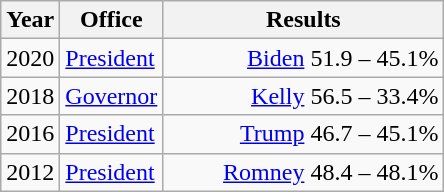<table class=wikitable>
<tr>
<th width="30">Year</th>
<th width="60">Office</th>
<th width="180">Results</th>
</tr>
<tr>
<td>2020</td>
<td><a href='#'>President</a></td>
<td align="right" ><a href='#'>Biden</a> 51.9 – 45.1%</td>
</tr>
<tr>
<td>2018</td>
<td><a href='#'>Governor</a></td>
<td align="right" ><a href='#'>Kelly</a> 56.5 – 33.4%</td>
</tr>
<tr>
<td>2016</td>
<td><a href='#'>President</a></td>
<td align="right" ><a href='#'>Trump</a> 46.7 – 45.1%</td>
</tr>
<tr>
<td>2012</td>
<td><a href='#'>President</a></td>
<td align="right" ><a href='#'>Romney</a> 48.4 – 48.1%</td>
</tr>
</table>
